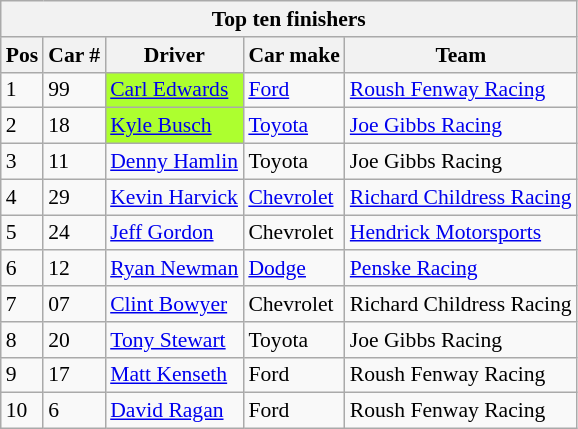<table class="wikitable" style="font-size:90%;">
<tr>
<th colspan="9">Top ten finishers</th>
</tr>
<tr>
<th>Pos</th>
<th>Car #</th>
<th>Driver</th>
<th>Car make</th>
<th>Team</th>
</tr>
<tr>
<td>1</td>
<td>99</td>
<td style="background:greenyellow;"><a href='#'>Carl Edwards</a></td>
<td><a href='#'>Ford</a></td>
<td><a href='#'>Roush Fenway Racing</a></td>
</tr>
<tr>
<td>2</td>
<td>18</td>
<td style="background:greenyellow;"><a href='#'>Kyle Busch</a></td>
<td><a href='#'>Toyota</a></td>
<td><a href='#'>Joe Gibbs Racing</a></td>
</tr>
<tr>
<td>3</td>
<td>11</td>
<td><a href='#'>Denny Hamlin</a></td>
<td>Toyota</td>
<td>Joe Gibbs Racing</td>
</tr>
<tr>
<td>4</td>
<td>29</td>
<td><a href='#'>Kevin Harvick</a></td>
<td><a href='#'>Chevrolet</a></td>
<td><a href='#'>Richard Childress Racing</a></td>
</tr>
<tr>
<td>5</td>
<td>24</td>
<td><a href='#'>Jeff Gordon</a></td>
<td>Chevrolet</td>
<td><a href='#'>Hendrick Motorsports</a></td>
</tr>
<tr>
<td>6</td>
<td>12</td>
<td><a href='#'>Ryan Newman</a></td>
<td><a href='#'>Dodge</a></td>
<td><a href='#'>Penske Racing</a></td>
</tr>
<tr>
<td>7</td>
<td>07</td>
<td><a href='#'>Clint Bowyer</a></td>
<td>Chevrolet</td>
<td>Richard Childress Racing</td>
</tr>
<tr>
<td>8</td>
<td>20</td>
<td><a href='#'>Tony Stewart</a></td>
<td>Toyota</td>
<td>Joe Gibbs Racing</td>
</tr>
<tr>
<td>9</td>
<td>17</td>
<td><a href='#'>Matt Kenseth</a></td>
<td>Ford</td>
<td>Roush Fenway Racing</td>
</tr>
<tr>
<td>10</td>
<td>6</td>
<td><a href='#'>David Ragan</a></td>
<td>Ford</td>
<td>Roush Fenway Racing</td>
</tr>
</table>
